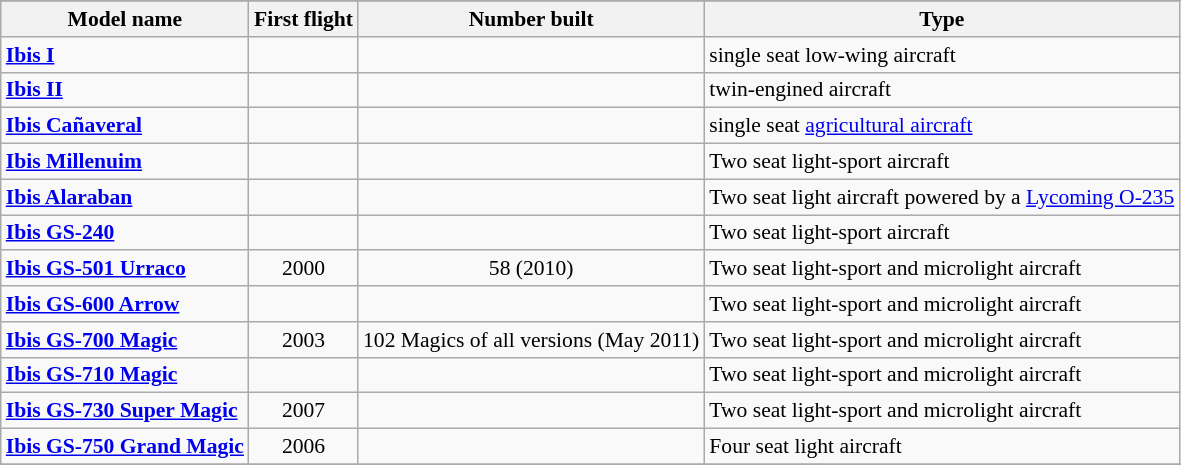<table class="wikitable" align=center style="font-size:90%;">
<tr>
</tr>
<tr style="background:#efefef;">
<th>Model name</th>
<th>First flight</th>
<th>Number built</th>
<th>Type</th>
</tr>
<tr>
<td align=left><strong><a href='#'>Ibis I</a></strong></td>
<td align=center></td>
<td align=center></td>
<td align=left>single seat low-wing aircraft</td>
</tr>
<tr>
<td align=left><strong><a href='#'>Ibis II</a></strong></td>
<td align=center></td>
<td align=center></td>
<td align=left>twin-engined aircraft</td>
</tr>
<tr>
<td align=left><strong><a href='#'>Ibis Cañaveral</a></strong></td>
<td align=center></td>
<td align=center></td>
<td align=left>single seat <a href='#'>agricultural aircraft</a></td>
</tr>
<tr>
<td align=left><strong><a href='#'>Ibis Millenuim</a></strong></td>
<td align=center></td>
<td align=center></td>
<td align=left>Two seat light-sport aircraft</td>
</tr>
<tr>
<td align=left><strong><a href='#'>Ibis Alaraban</a></strong></td>
<td align=center></td>
<td align=center></td>
<td align=left>Two seat light aircraft powered by a <a href='#'>Lycoming O-235</a></td>
</tr>
<tr>
<td align=left><strong><a href='#'>Ibis GS-240</a></strong></td>
<td align=center></td>
<td align=center></td>
<td align=left>Two seat light-sport aircraft</td>
</tr>
<tr>
<td align=left><strong><a href='#'>Ibis GS-501 Urraco</a></strong></td>
<td align=center>2000</td>
<td align=center>58 (2010)</td>
<td align=left>Two seat light-sport and microlight aircraft</td>
</tr>
<tr>
<td align=left><strong><a href='#'>Ibis GS-600 Arrow</a></strong></td>
<td align=center></td>
<td align=center></td>
<td align=left>Two seat light-sport and microlight aircraft</td>
</tr>
<tr>
<td align=left><strong><a href='#'>Ibis GS-700 Magic</a></strong></td>
<td align=center>2003</td>
<td align=center>102 Magics of all versions (May 2011)</td>
<td align=left>Two seat light-sport and microlight aircraft</td>
</tr>
<tr>
<td align=left><strong><a href='#'>Ibis GS-710 Magic</a></strong></td>
<td align=center></td>
<td align=center></td>
<td align=left>Two seat light-sport and microlight aircraft</td>
</tr>
<tr>
<td align=left><strong><a href='#'>Ibis GS-730 Super Magic</a></strong></td>
<td align=center>2007</td>
<td align=center></td>
<td align=left>Two seat light-sport and microlight aircraft</td>
</tr>
<tr>
<td align=left><strong><a href='#'>Ibis GS-750 Grand Magic</a></strong></td>
<td align=center>2006</td>
<td align=center></td>
<td align=left>Four seat light aircraft</td>
</tr>
<tr>
</tr>
</table>
